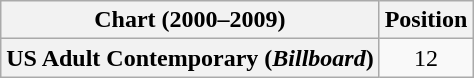<table class="wikitable plainrowheaders" style="text-align:center">
<tr>
<th scope="col">Chart (2000–2009)</th>
<th scope="col">Position</th>
</tr>
<tr>
<th scope="row">US Adult Contemporary (<em>Billboard</em>)</th>
<td>12</td>
</tr>
</table>
